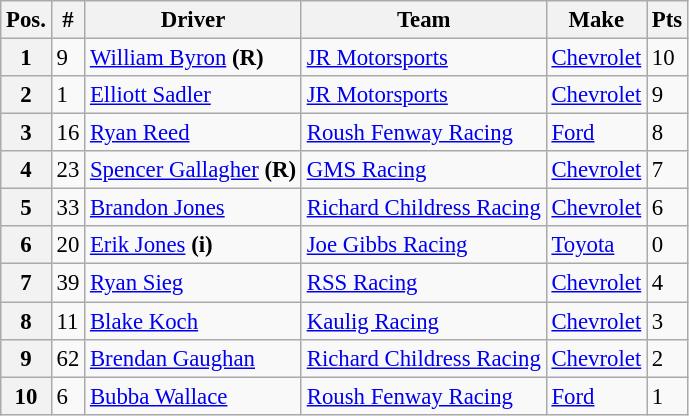<table class="wikitable" style="font-size:95%">
<tr>
<th>Pos.</th>
<th>#</th>
<th>Driver</th>
<th>Team</th>
<th>Make</th>
<th>Pts</th>
</tr>
<tr>
<th>1</th>
<td>9</td>
<td><a href='#'>William Byron</a> <strong>(R)</strong></td>
<td><a href='#'>JR Motorsports</a></td>
<td><a href='#'>Chevrolet</a></td>
<td>10</td>
</tr>
<tr>
<th>2</th>
<td>1</td>
<td><a href='#'>Elliott Sadler</a></td>
<td><a href='#'>JR Motorsports</a></td>
<td><a href='#'>Chevrolet</a></td>
<td>9</td>
</tr>
<tr>
<th>3</th>
<td>16</td>
<td><a href='#'>Ryan Reed</a></td>
<td><a href='#'>Roush Fenway Racing</a></td>
<td><a href='#'>Ford</a></td>
<td>8</td>
</tr>
<tr>
<th>4</th>
<td>23</td>
<td><a href='#'>Spencer Gallagher</a> <strong>(R)</strong></td>
<td><a href='#'>GMS Racing</a></td>
<td><a href='#'>Chevrolet</a></td>
<td>7</td>
</tr>
<tr>
<th>5</th>
<td>33</td>
<td><a href='#'>Brandon Jones</a></td>
<td><a href='#'>Richard Childress Racing</a></td>
<td><a href='#'>Chevrolet</a></td>
<td>6</td>
</tr>
<tr>
<th>6</th>
<td>20</td>
<td><a href='#'>Erik Jones</a> <strong>(i)</strong></td>
<td><a href='#'>Joe Gibbs Racing</a></td>
<td><a href='#'>Toyota</a></td>
<td>0</td>
</tr>
<tr>
<th>7</th>
<td>39</td>
<td><a href='#'>Ryan Sieg</a></td>
<td><a href='#'>RSS Racing</a></td>
<td><a href='#'>Chevrolet</a></td>
<td>4</td>
</tr>
<tr>
<th>8</th>
<td>11</td>
<td><a href='#'>Blake Koch</a></td>
<td><a href='#'>Kaulig Racing</a></td>
<td><a href='#'>Chevrolet</a></td>
<td>3</td>
</tr>
<tr>
<th>9</th>
<td>62</td>
<td><a href='#'>Brendan Gaughan</a></td>
<td><a href='#'>Richard Childress Racing</a></td>
<td><a href='#'>Chevrolet</a></td>
<td>2</td>
</tr>
<tr>
<th>10</th>
<td>6</td>
<td><a href='#'>Bubba Wallace</a></td>
<td><a href='#'>Roush Fenway Racing</a></td>
<td><a href='#'>Ford</a></td>
<td>1</td>
</tr>
</table>
